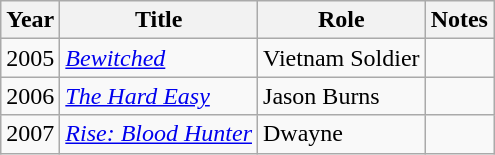<table class="wikitable plainrowheaders sortable" style="margin-right: 0;">
<tr>
<th>Year</th>
<th>Title</th>
<th>Role</th>
<th>Notes</th>
</tr>
<tr>
<td>2005</td>
<td><em><a href='#'>Bewitched</a></em></td>
<td>Vietnam Soldier</td>
<td></td>
</tr>
<tr>
<td>2006</td>
<td><em><a href='#'>The Hard Easy</a></em></td>
<td>Jason Burns</td>
<td></td>
</tr>
<tr>
<td>2007</td>
<td><em><a href='#'>Rise: Blood Hunter</a></em></td>
<td>Dwayne</td>
<td></td>
</tr>
</table>
